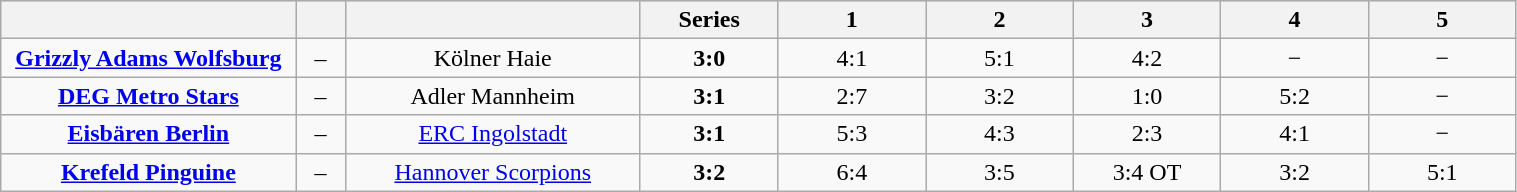<table class="wikitable" width="80%">
<tr style="background-color:#e0e0e0;">
<th style="width:15%;"></th>
<th style="width:2.5%;"></th>
<th style="width:15%;"></th>
<th style="width:7%;">Series</th>
<th style="width:7.5%;">1</th>
<th style="width:7.5%;">2</th>
<th style="width:7.5%;">3</th>
<th style="width:7.5%;">4</th>
<th style="width:7.5%;">5</th>
</tr>
<tr align="center">
<td><strong><a href='#'>Grizzly Adams Wolfsburg</a></strong></td>
<td>–</td>
<td>Kölner Haie</td>
<td align="center"><strong>3:0</strong></td>
<td>4:1</td>
<td>5:1</td>
<td>4:2</td>
<td>−</td>
<td>−</td>
</tr>
<tr align="center">
<td><strong><a href='#'>DEG Metro Stars</a></strong></td>
<td>–</td>
<td>Adler Mannheim</td>
<td align="center"><strong>3:1</strong></td>
<td>2:7</td>
<td>3:2</td>
<td>1:0</td>
<td>5:2</td>
<td>−</td>
</tr>
<tr align="center">
<td><strong><a href='#'>Eisbären Berlin</a></strong></td>
<td>–</td>
<td><a href='#'>ERC Ingolstadt</a></td>
<td align="center"><strong>3:1</strong></td>
<td>5:3</td>
<td>4:3</td>
<td>2:3</td>
<td>4:1</td>
<td>−</td>
</tr>
<tr align="center">
<td><strong><a href='#'>Krefeld Pinguine</a></strong></td>
<td>–</td>
<td><a href='#'>Hannover Scorpions</a></td>
<td align="center"><strong>3:2</strong></td>
<td>6:4</td>
<td>3:5</td>
<td>3:4 OT</td>
<td>3:2</td>
<td>5:1</td>
</tr>
</table>
